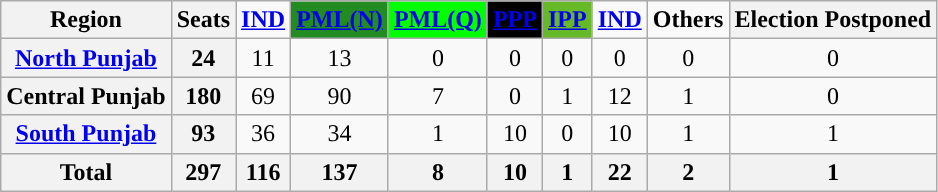<table class="wikitable sortable" style="text-align:center;">
<tr>
<th>Region</th>
<th>Seats</th>
<td style="background:"><a href='#'><span><strong>IND</strong></span></a>  </td>
<td style="background:#228b22;"><a href='#'><span><strong>PML(N)</strong></span></a></td>
<td style="background:#00ff00;"><a href='#'><span><strong>PML(Q)</strong></span></a></td>
<td style="background:#000000;"><a href='#'><span><strong>PPP</strong></span></a></td>
<td style="background:#67ba27;"><a href='#'><span><strong>IPP</strong></span></a></td>
<td><a href='#'><span><strong>IND</strong></span></a></td>
<td><span><strong>Others</strong></span></td>
<th>Election Postponed</th>
</tr>
<tr>
<th><a href='#'>North Punjab</a></th>
<th>24</th>
<td>11</td>
<td style="background:">13</td>
<td>0</td>
<td>0</td>
<td>0</td>
<td>0</td>
<td>0</td>
<td>0</td>
</tr>
<tr>
<th>Central Punjab</th>
<th>180</th>
<td>69</td>
<td style="background:">90</td>
<td>7</td>
<td>0</td>
<td>1</td>
<td>12</td>
<td>1</td>
<td>0</td>
</tr>
<tr>
<th><a href='#'>South Punjab</a></th>
<th>93</th>
<td style="background:">36</td>
<td>34</td>
<td>1</td>
<td>10</td>
<td>0</td>
<td>10</td>
<td>1</td>
<td>1</td>
</tr>
<tr>
<th>Total</th>
<th>297</th>
<th>116</th>
<th>137</th>
<th>8</th>
<th>10</th>
<th>1</th>
<th>22</th>
<th>2</th>
<th>1</th>
</tr>
</table>
